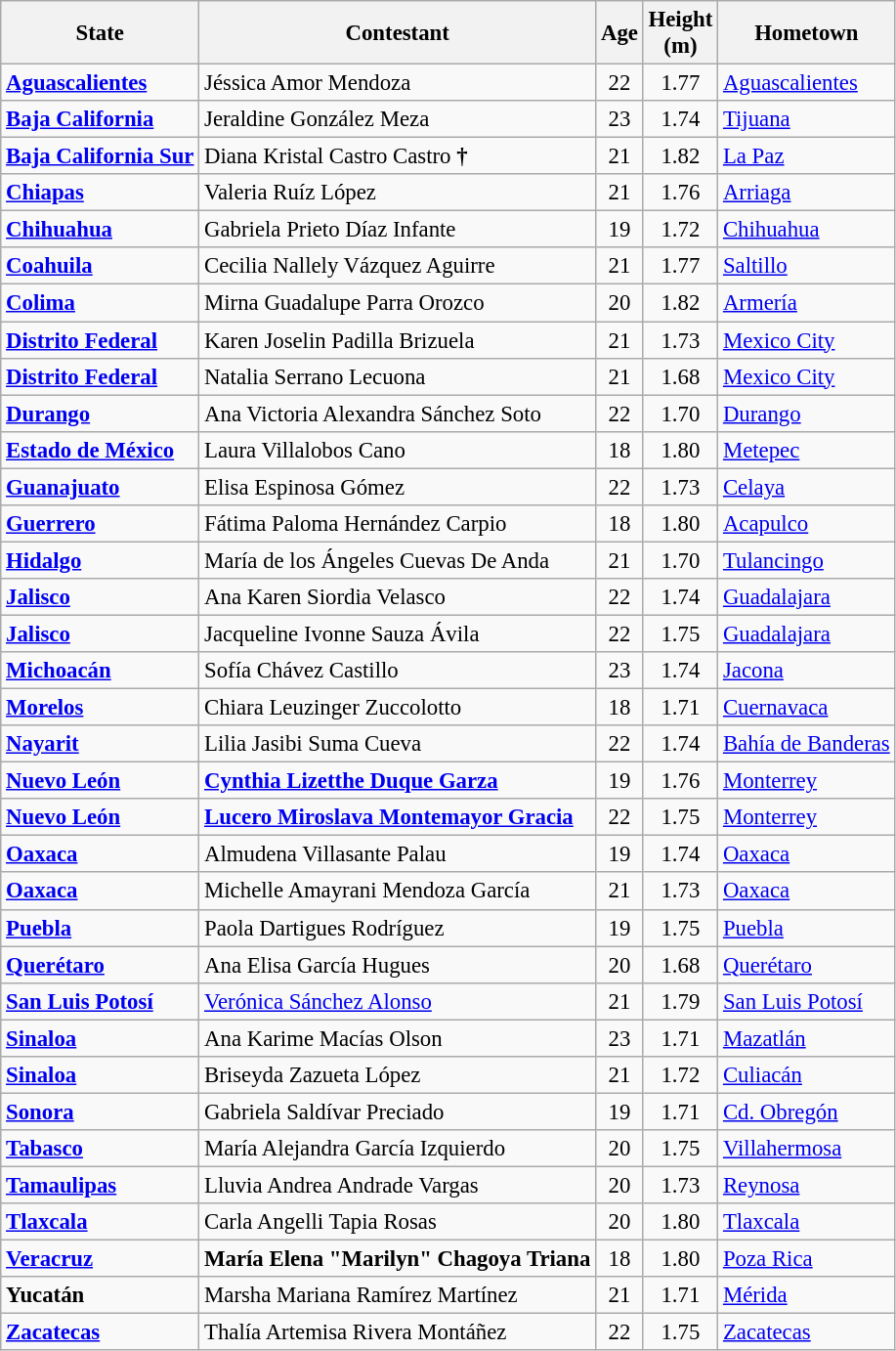<table class="wikitable sortable" style="font-size: 95%;">
<tr>
<th>State</th>
<th>Contestant</th>
<th>Age</th>
<th>Height<br> (m)</th>
<th>Hometown</th>
</tr>
<tr>
<td><strong> <a href='#'>Aguascalientes</a></strong></td>
<td>Jéssica Amor Mendoza</td>
<td align="center">22</td>
<td align="center">1.77</td>
<td><a href='#'>Aguascalientes</a></td>
</tr>
<tr>
<td><strong> <a href='#'>Baja California</a></strong></td>
<td>Jeraldine González Meza</td>
<td align="center">23</td>
<td align="center">1.74</td>
<td><a href='#'>Tijuana</a></td>
</tr>
<tr>
<td><strong> <a href='#'>Baja California Sur</a></strong></td>
<td>Diana Kristal Castro Castro <strong>†</strong></td>
<td align="center">21</td>
<td align="center">1.82</td>
<td><a href='#'>La Paz</a></td>
</tr>
<tr>
<td><strong> <a href='#'>Chiapas</a></strong></td>
<td>Valeria Ruíz López</td>
<td align="center">21</td>
<td align="center">1.76</td>
<td><a href='#'>Arriaga</a></td>
</tr>
<tr>
<td><strong> <a href='#'>Chihuahua</a></strong></td>
<td>Gabriela Prieto Díaz Infante</td>
<td align="center">19</td>
<td align="center">1.72</td>
<td><a href='#'>Chihuahua</a></td>
</tr>
<tr>
<td><strong> <a href='#'>Coahuila</a></strong></td>
<td>Cecilia Nallely Vázquez Aguirre</td>
<td align="center">21</td>
<td align="center">1.77</td>
<td><a href='#'>Saltillo</a></td>
</tr>
<tr>
<td><strong> <a href='#'>Colima</a></strong></td>
<td>Mirna Guadalupe Parra Orozco</td>
<td align="center">20</td>
<td align="center">1.82</td>
<td><a href='#'>Armería</a></td>
</tr>
<tr>
<td><strong> <a href='#'>Distrito Federal</a></strong></td>
<td>Karen Joselin Padilla Brizuela</td>
<td align="center">21</td>
<td align="center">1.73</td>
<td><a href='#'>Mexico City</a></td>
</tr>
<tr>
<td><strong> <a href='#'>Distrito Federal</a></strong></td>
<td>Natalia Serrano Lecuona</td>
<td align="center">21</td>
<td align="center">1.68</td>
<td><a href='#'>Mexico City</a></td>
</tr>
<tr>
<td><strong> <a href='#'>Durango</a></strong></td>
<td>Ana Victoria Alexandra Sánchez Soto</td>
<td align="center">22</td>
<td align="center">1.70</td>
<td><a href='#'>Durango</a></td>
</tr>
<tr>
<td><strong>  <a href='#'>Estado de México</a></strong></td>
<td>Laura Villalobos Cano</td>
<td align="center">18</td>
<td align="center">1.80</td>
<td><a href='#'>Metepec</a></td>
</tr>
<tr>
<td><strong> <a href='#'>Guanajuato</a></strong></td>
<td>Elisa Espinosa Gómez</td>
<td align="center">22</td>
<td align="center">1.73</td>
<td><a href='#'>Celaya</a></td>
</tr>
<tr>
<td><strong>  <a href='#'>Guerrero</a></strong></td>
<td>Fátima Paloma Hernández Carpio</td>
<td align="center">18</td>
<td align="center">1.80</td>
<td><a href='#'>Acapulco</a></td>
</tr>
<tr>
<td><strong> <a href='#'>Hidalgo</a></strong></td>
<td>María de los Ángeles Cuevas De Anda</td>
<td align="center">21</td>
<td align="center">1.70</td>
<td><a href='#'>Tulancingo</a></td>
</tr>
<tr>
<td><strong> <a href='#'>Jalisco</a></strong></td>
<td>Ana Karen Siordia Velasco</td>
<td align="center">22</td>
<td align="center">1.74</td>
<td><a href='#'>Guadalajara</a></td>
</tr>
<tr>
<td><strong> <a href='#'>Jalisco</a></strong></td>
<td>Jacqueline Ivonne Sauza Ávila</td>
<td align="center">22</td>
<td align="center">1.75</td>
<td><a href='#'>Guadalajara</a></td>
</tr>
<tr>
<td><strong> <a href='#'>Michoacán</a></strong></td>
<td>Sofía Chávez Castillo</td>
<td align="center">23</td>
<td align="center">1.74</td>
<td><a href='#'>Jacona</a></td>
</tr>
<tr>
<td><strong> <a href='#'>Morelos</a></strong></td>
<td>Chiara Leuzinger Zuccolotto</td>
<td align="center">18</td>
<td align="center">1.71</td>
<td><a href='#'>Cuernavaca</a></td>
</tr>
<tr>
<td><strong> <a href='#'>Nayarit</a></strong></td>
<td>Lilia Jasibi Suma Cueva</td>
<td align="center">22</td>
<td align="center">1.74</td>
<td><a href='#'>Bahía de Banderas</a></td>
</tr>
<tr>
<td><strong> <a href='#'>Nuevo León</a></strong></td>
<td><strong><a href='#'>Cynthia Lizetthe Duque Garza</a></strong></td>
<td align="center">19</td>
<td align="center">1.76</td>
<td><a href='#'>Monterrey</a></td>
</tr>
<tr>
<td><strong> <a href='#'>Nuevo León</a></strong></td>
<td><strong><a href='#'>Lucero Miroslava Montemayor Gracia</a></strong></td>
<td align="center">22</td>
<td align="center">1.75</td>
<td><a href='#'>Monterrey</a></td>
</tr>
<tr>
<td><strong> <a href='#'>Oaxaca</a></strong></td>
<td>Almudena Villasante Palau</td>
<td align="center">19</td>
<td align="center">1.74</td>
<td><a href='#'>Oaxaca</a></td>
</tr>
<tr>
<td><strong> <a href='#'>Oaxaca</a></strong></td>
<td>Michelle Amayrani Mendoza García</td>
<td align="center">21</td>
<td align="center">1.73</td>
<td><a href='#'>Oaxaca</a></td>
</tr>
<tr>
<td><strong> <a href='#'>Puebla</a></strong></td>
<td>Paola Dartigues Rodríguez</td>
<td align="center">19</td>
<td align="center">1.75</td>
<td><a href='#'>Puebla</a></td>
</tr>
<tr>
<td><strong> <a href='#'>Querétaro</a></strong></td>
<td>Ana Elisa García Hugues</td>
<td align="center">20</td>
<td align="center">1.68</td>
<td><a href='#'>Querétaro</a></td>
</tr>
<tr>
<td><strong> <a href='#'>San Luis Potosí</a></strong></td>
<td><a href='#'>Verónica Sánchez Alonso</a></td>
<td align="center">21</td>
<td align="center">1.79</td>
<td><a href='#'>San Luis Potosí</a></td>
</tr>
<tr>
<td><strong> <a href='#'>Sinaloa</a></strong></td>
<td>Ana Karime Macías Olson</td>
<td align="center">23</td>
<td align="center">1.71</td>
<td><a href='#'>Mazatlán</a></td>
</tr>
<tr>
<td><strong> <a href='#'>Sinaloa</a></strong></td>
<td>Briseyda Zazueta López</td>
<td align="center">21</td>
<td align="center">1.72</td>
<td><a href='#'>Culiacán</a></td>
</tr>
<tr>
<td><strong> <a href='#'>Sonora</a></strong></td>
<td>Gabriela Saldívar Preciado</td>
<td align="center">19</td>
<td align="center">1.71</td>
<td><a href='#'>Cd. Obregón</a></td>
</tr>
<tr>
<td><strong> <a href='#'>Tabasco</a></strong></td>
<td>María Alejandra García Izquierdo</td>
<td align="center">20</td>
<td align="center">1.75</td>
<td><a href='#'>Villahermosa</a></td>
</tr>
<tr>
<td><strong> <a href='#'>Tamaulipas</a></strong></td>
<td>Lluvia Andrea Andrade Vargas</td>
<td align="center">20</td>
<td align="center">1.73</td>
<td><a href='#'>Reynosa</a></td>
</tr>
<tr>
<td><strong> <a href='#'>Tlaxcala</a></strong></td>
<td>Carla Angelli Tapia Rosas</td>
<td align="center">20</td>
<td align="center">1.80</td>
<td><a href='#'>Tlaxcala</a></td>
</tr>
<tr>
<td><strong> <a href='#'>Veracruz</a></strong></td>
<td><strong>María Elena "Marilyn" Chagoya Triana</strong></td>
<td align="center">18</td>
<td align="center">1.80</td>
<td><a href='#'>Poza Rica</a></td>
</tr>
<tr>
<td><strong> Yucatán</strong></td>
<td>Marsha Mariana Ramírez Martínez</td>
<td align="center">21</td>
<td align="center">1.71</td>
<td><a href='#'>Mérida</a></td>
</tr>
<tr>
<td><strong> <a href='#'>Zacatecas</a></strong></td>
<td>Thalía Artemisa Rivera Montáñez</td>
<td align="center">22</td>
<td align="center">1.75</td>
<td><a href='#'>Zacatecas</a></td>
</tr>
</table>
